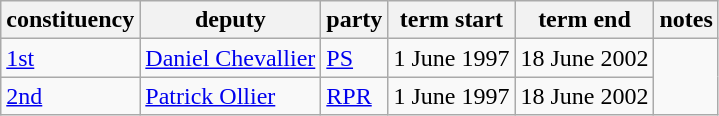<table class="wikitable">
<tr>
<th>constituency</th>
<th>deputy</th>
<th>party</th>
<th>term start</th>
<th>term end</th>
<th>notes</th>
</tr>
<tr>
<td><a href='#'>1st</a></td>
<td><a href='#'>Daniel Chevallier</a></td>
<td><a href='#'>PS</a></td>
<td>1 June 1997</td>
<td>18 June 2002</td>
</tr>
<tr>
<td><a href='#'>2nd</a></td>
<td><a href='#'>Patrick Ollier</a></td>
<td><a href='#'>RPR</a></td>
<td>1 June 1997</td>
<td>18 June 2002</td>
</tr>
</table>
